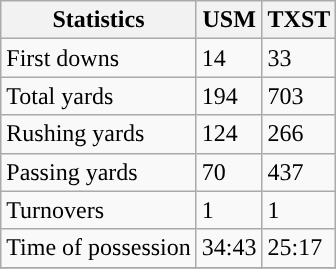<table class="wikitable" style="float: left;">
<tr>
<th>Statistics</th>
<th>USM</th>
<th>TXST</th>
</tr>
<tr>
<td>First downs</td>
<td>14</td>
<td>33</td>
</tr>
<tr>
<td>Total yards</td>
<td>194</td>
<td>703</td>
</tr>
<tr>
<td>Rushing yards</td>
<td>124</td>
<td>266</td>
</tr>
<tr>
<td>Passing yards</td>
<td>70</td>
<td>437</td>
</tr>
<tr>
<td>Turnovers</td>
<td>1</td>
<td>1</td>
</tr>
<tr>
<td>Time of possession</td>
<td>34:43</td>
<td>25:17</td>
</tr>
<tr>
</tr>
</table>
